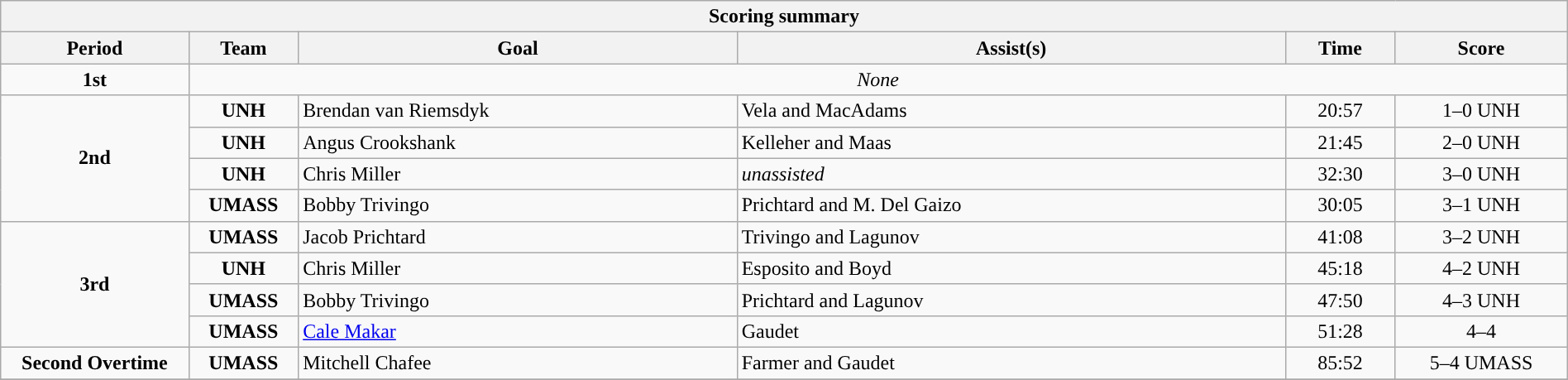<table style="width:100%;" class="wikitable">
<tr>
<th colspan=6>Scoring summary</th>
</tr>
<tr>
<th style="width:12%;">Period</th>
<th style="width:7%;">Team</th>
<th style="width:28%;">Goal</th>
<th style="width:35%;">Assist(s)</th>
<th style="width:7%;">Time</th>
<th style="width:11%;">Score</th>
</tr>
<tr>
<td style="text-align:center;" rowspan="1"><strong>1st</strong></td>
<td style="text-align:center;" colspan="5"><em>None</em></td>
</tr>
<tr>
<td style="text-align:center;" rowspan="4"><strong>2nd</strong></td>
<td align=center><strong>UNH</strong></td>
<td>Brendan van Riemsdyk</td>
<td>Vela and MacAdams</td>
<td align=center>20:57</td>
<td align=center>1–0 UNH</td>
</tr>
<tr>
<td align=center><strong>UNH</strong></td>
<td>Angus Crookshank</td>
<td>Kelleher and Maas</td>
<td align=center>21:45</td>
<td align=center>2–0 UNH</td>
</tr>
<tr>
<td align=center><strong>UNH</strong></td>
<td>Chris Miller</td>
<td><em>unassisted</em></td>
<td align=center>32:30</td>
<td align=center>3–0 UNH</td>
</tr>
<tr>
<td align=center><strong>UMASS</strong></td>
<td>Bobby Trivingo</td>
<td>Prichtard and M. Del Gaizo</td>
<td align=center>30:05</td>
<td align=center>3–1 UNH</td>
</tr>
<tr>
<td style="text-align:center;" rowspan="4"><strong>3rd</strong></td>
<td align=center><strong>UMASS</strong></td>
<td>Jacob Prichtard</td>
<td>Trivingo and Lagunov</td>
<td align=center>41:08</td>
<td align=center>3–2 UNH</td>
</tr>
<tr>
<td align=center><strong>UNH</strong></td>
<td>Chris Miller</td>
<td>Esposito and Boyd</td>
<td align=center>45:18</td>
<td align=center>4–2 UNH</td>
</tr>
<tr>
<td align=center><strong>UMASS</strong></td>
<td>Bobby Trivingo</td>
<td>Prichtard and Lagunov</td>
<td align=center>47:50</td>
<td align=center>4–3 UNH</td>
</tr>
<tr>
<td align=center><strong>UMASS</strong></td>
<td><a href='#'>Cale Makar</a></td>
<td>Gaudet</td>
<td align=center>51:28</td>
<td align=center>4–4</td>
</tr>
<tr>
<td style="text-align:center;" rowspan="1"><strong>Second Overtime</strong></td>
<td align=center><strong>UMASS</strong></td>
<td>Mitchell Chafee</td>
<td>Farmer and Gaudet</td>
<td align=center>85:52</td>
<td align=center>5–4 UMASS</td>
</tr>
<tr>
</tr>
</table>
